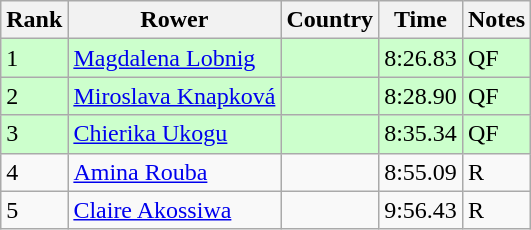<table class="wikitable">
<tr>
<th>Rank</th>
<th>Rower</th>
<th>Country</th>
<th>Time</th>
<th>Notes</th>
</tr>
<tr bgcolor=ccffcc>
<td>1</td>
<td><a href='#'>Magdalena Lobnig</a></td>
<td></td>
<td>8:26.83</td>
<td>QF</td>
</tr>
<tr bgcolor=ccffcc>
<td>2</td>
<td><a href='#'>Miroslava Knapková</a></td>
<td></td>
<td>8:28.90</td>
<td>QF</td>
</tr>
<tr bgcolor=ccffcc>
<td>3</td>
<td><a href='#'>Chierika Ukogu</a></td>
<td></td>
<td>8:35.34</td>
<td>QF</td>
</tr>
<tr>
<td>4</td>
<td><a href='#'>Amina Rouba</a></td>
<td></td>
<td>8:55.09</td>
<td>R</td>
</tr>
<tr>
<td>5</td>
<td><a href='#'>Claire Akossiwa</a></td>
<td></td>
<td>9:56.43</td>
<td>R</td>
</tr>
</table>
